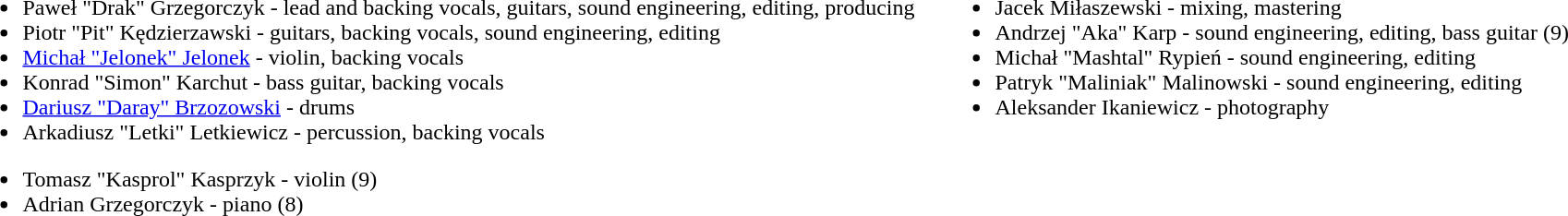<table>
<tr>
<td valign="top"><br><ul><li>Paweł "Drak" Grzegorczyk - lead and backing vocals, guitars, sound engineering, editing, producing</li><li>Piotr "Pit" Kędzierzawski - guitars, backing vocals, sound engineering, editing</li><li><a href='#'>Michał "Jelonek" Jelonek</a> - violin, backing vocals</li><li>Konrad "Simon" Karchut - bass guitar, backing vocals</li><li><a href='#'>Dariusz "Daray" Brzozowski</a> - drums</li><li>Arkadiusz "Letki" Letkiewicz - percussion, backing vocals</li></ul><ul><li>Tomasz "Kasprol" Kasprzyk - violin (9)</li><li>Adrian Grzegorczyk - piano (8)</li></ul></td>
<td width="10"></td>
<td valign="top"><br><ul><li>Jacek Miłaszewski - mixing, mastering</li><li>Andrzej "Aka" Karp - sound engineering, editing, bass guitar (9)</li><li>Michał "Mashtal" Rypień - sound engineering, editing</li><li>Patryk "Maliniak" Malinowski - sound engineering, editing</li><li>Aleksander Ikaniewicz - photography</li></ul></td>
</tr>
</table>
